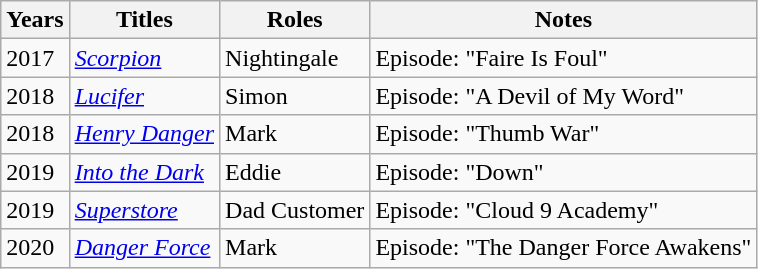<table class="wikitable">
<tr>
<th>Years</th>
<th>Titles</th>
<th>Roles</th>
<th>Notes</th>
</tr>
<tr>
<td>2017</td>
<td><em><a href='#'>Scorpion</a></em></td>
<td>Nightingale</td>
<td>Episode: "Faire Is Foul"</td>
</tr>
<tr>
<td>2018</td>
<td><em><a href='#'>Lucifer</a></em></td>
<td>Simon</td>
<td>Episode: "A Devil of My Word"</td>
</tr>
<tr>
<td>2018</td>
<td><em><a href='#'>Henry Danger</a></em></td>
<td>Mark</td>
<td>Episode: "Thumb War"</td>
</tr>
<tr>
<td>2019</td>
<td><em><a href='#'>Into the Dark</a></em></td>
<td>Eddie</td>
<td>Episode: "Down"</td>
</tr>
<tr>
<td>2019</td>
<td><em><a href='#'>Superstore</a></em></td>
<td>Dad Customer</td>
<td>Episode: "Cloud 9 Academy"</td>
</tr>
<tr>
<td>2020</td>
<td><em><a href='#'>Danger Force</a></em></td>
<td>Mark</td>
<td>Episode: "The Danger Force Awakens"</td>
</tr>
</table>
